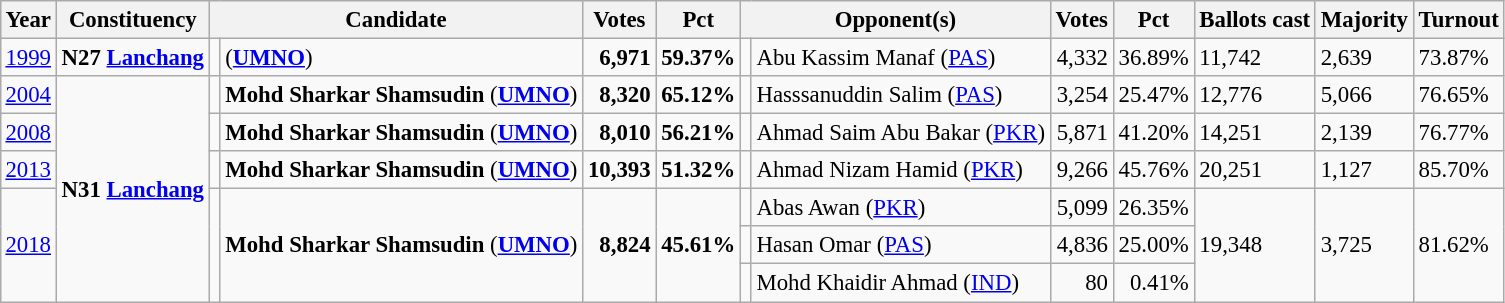<table class="wikitable" style="margin:0.5em ; font-size:95%">
<tr>
<th>Year</th>
<th>Constituency</th>
<th colspan=2>Candidate</th>
<th>Votes</th>
<th>Pct</th>
<th colspan=2>Opponent(s)</th>
<th>Votes</th>
<th>Pct</th>
<th>Ballots cast</th>
<th>Majority</th>
<th>Turnout</th>
</tr>
<tr>
<td><a href='#'>1999</a></td>
<td><strong>N27 <a href='#'>Lanchang</a></strong></td>
<td></td>
<td> (<a href='#'><strong>UMNO</strong></a>)</td>
<td align="right"><strong>6,971 </strong></td>
<td><strong>59.37%</strong></td>
<td></td>
<td>Abu Kassim Manaf  (<a href='#'>PAS</a>)</td>
<td align="right">4,332</td>
<td>36.89%</td>
<td>11,742</td>
<td>2,639</td>
<td>73.87%</td>
</tr>
<tr>
<td><a href='#'>2004</a></td>
<td rowspan=6><strong>N31 <a href='#'>Lanchang</a></strong></td>
<td></td>
<td><strong>Mohd Sharkar Shamsudin</strong>  (<a href='#'><strong>UMNO</strong></a>)</td>
<td align="right"><strong>8,320</strong></td>
<td><strong>65.12%</strong></td>
<td></td>
<td>Hasssanuddin Salim (<a href='#'>PAS</a>)</td>
<td align="right">3,254</td>
<td>25.47%</td>
<td>12,776</td>
<td>5,066</td>
<td>76.65%</td>
</tr>
<tr>
<td><a href='#'>2008</a></td>
<td></td>
<td><strong>Mohd Sharkar Shamsudin</strong>  (<a href='#'><strong>UMNO</strong></a>)</td>
<td align="right"><strong>8,010</strong></td>
<td><strong>56.21%</strong></td>
<td></td>
<td>Ahmad Saim Abu Bakar (<a href='#'>PKR</a>)</td>
<td align="right">5,871</td>
<td>41.20%</td>
<td>14,251</td>
<td>2,139</td>
<td>76.77%</td>
</tr>
<tr>
<td><a href='#'>2013</a></td>
<td></td>
<td><strong>Mohd Sharkar Shamsudin</strong>  (<a href='#'><strong>UMNO</strong></a>)</td>
<td align="right"><strong>10,393</strong></td>
<td><strong>51.32%</strong></td>
<td></td>
<td>Ahmad Nizam Hamid (<a href='#'>PKR</a>)</td>
<td align="right">9,266</td>
<td>45.76%</td>
<td>20,251</td>
<td>1,127</td>
<td>85.70%</td>
</tr>
<tr>
<td rowspan="3"><a href='#'>2018</a></td>
<td rowspan="3" ></td>
<td rowspan="3"><strong>Mohd Sharkar Shamsudin</strong> (<a href='#'><strong>UMNO</strong></a>)</td>
<td rowspan="3" align="right"><strong>8,824</strong></td>
<td rowspan="3"><strong>45.61%</strong></td>
<td></td>
<td>Abas Awan (<a href='#'>PKR</a>)</td>
<td align="right">5,099</td>
<td>26.35%</td>
<td rowspan="3">19,348</td>
<td rowspan="3">3,725</td>
<td rowspan="3">81.62%</td>
</tr>
<tr>
<td></td>
<td>Hasan Omar (<a href='#'>PAS</a>)</td>
<td align="right">4,836</td>
<td>25.00%</td>
</tr>
<tr>
<td></td>
<td>Mohd Khaidir Ahmad (<a href='#'>IND</a>)</td>
<td align=right>80</td>
<td align=right>0.41%</td>
</tr>
</table>
